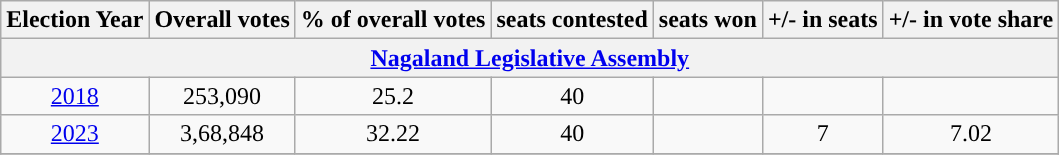<table class="wikitable" style="text-align:center">
<tr>
<th Style="background-color:">Election Year</th>
<th Style="background-color:">Overall votes</th>
<th Style="background-color:">% of overall votes</th>
<th Style="background-color:">seats contested</th>
<th Style="background-color:">seats won</th>
<th Style="background-color:">+/- in seats</th>
<th Style="background-color:">+/- in vote share</th>
</tr>
<tr>
<th colspan=7><a href='#'>Nagaland Legislative Assembly</a></th>
</tr>
<tr>
<td><a href='#'>2018</a><br></td>
<td>253,090</td>
<td>25.2</td>
<td>40</td>
<td></td>
<td></td>
<td></td>
</tr>
<tr>
<td><a href='#'>2023</a></td>
<td>3,68,848</td>
<td>32.22</td>
<td>40</td>
<td></td>
<td> 7</td>
<td> 7.02</td>
</tr>
<tr>
</tr>
</table>
